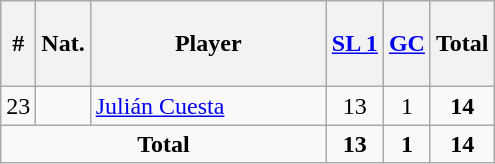<table class="wikitable sortable alternance" ; style="text-align:center; ">
<tr>
<th height=50>#</th>
<th width=10>Nat.</th>
<th width=150>Player</th>
<th height=50><a href='#'>SL 1</a></th>
<th height=50><a href='#'>GC</a></th>
<th height=50><strong>Total</strong></th>
</tr>
<tr>
<td>23</td>
<td></td>
<td align="left"><a href='#'>Julián Cuesta</a></td>
<td>13</td>
<td>1</td>
<td><strong>14</strong></td>
</tr>
<tr>
<td colspan="3"><strong>Total</strong></td>
<td><strong>13</strong></td>
<td><strong>1</strong></td>
<td><strong>14</strong></td>
</tr>
</table>
